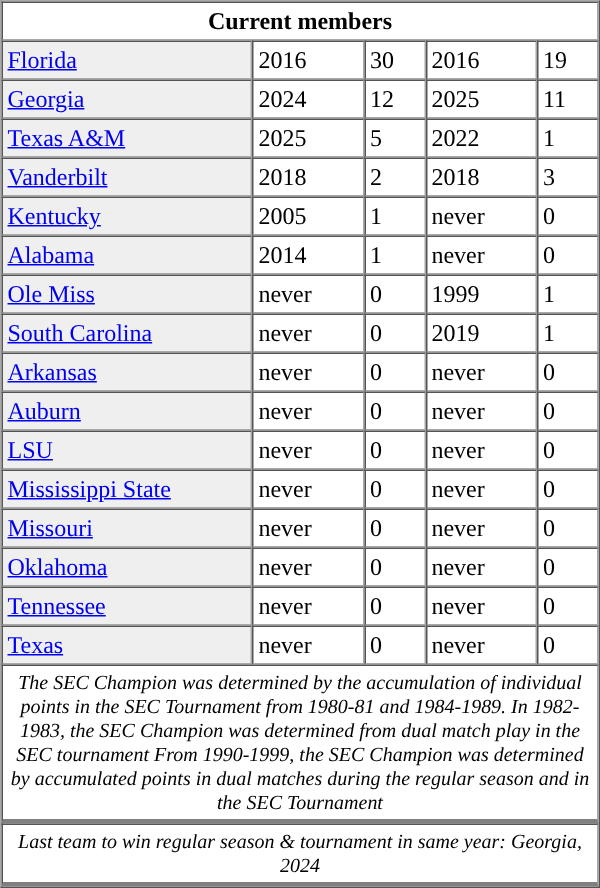<table border="1" cellpadding="3" cellspacing="0" align="right" width="400px">
<tr>
</tr>
<tr>
<td colspan=5 align="center"><strong>Current members</strong></td>
</tr>
<tr>
<td bgcolor="#efefef"><a href='#'>Florida</a></td>
<td>2016</td>
<td>30</td>
<td>2016</td>
<td>19</td>
</tr>
<tr>
<td bgcolor=#efefef><a href='#'>Georgia</a></td>
<td>2024</td>
<td>12</td>
<td>2025</td>
<td>11</td>
</tr>
<tr>
<td bgcolor=#efefef><a href='#'>Texas A&M</a></td>
<td>2025</td>
<td>5</td>
<td>2022</td>
<td>1</td>
</tr>
<tr>
<td bgcolor="#efefef"><a href='#'>Vanderbilt</a></td>
<td>2018</td>
<td>2</td>
<td>2018</td>
<td>3</td>
</tr>
<tr>
<td bgcolor="#efefef"><a href='#'>Kentucky</a></td>
<td>2005</td>
<td>1</td>
<td>never</td>
<td>0</td>
</tr>
<tr>
<td bgcolor="#efefef"><a href='#'>Alabama</a></td>
<td>2014</td>
<td>1</td>
<td>never</td>
<td>0</td>
</tr>
<tr>
<td bgcolor="#efefef"><a href='#'>Ole Miss</a></td>
<td>never</td>
<td>0</td>
<td>1999</td>
<td>1</td>
</tr>
<tr>
<td bgcolor="#efefef"><a href='#'>South Carolina</a></td>
<td>never</td>
<td>0</td>
<td>2019</td>
<td>1</td>
</tr>
<tr>
<td bgcolor="#efefef"><a href='#'>Arkansas</a></td>
<td>never</td>
<td>0</td>
<td>never</td>
<td>0</td>
</tr>
<tr>
<td bgcolor="#efefef"><a href='#'>Auburn</a></td>
<td>never</td>
<td>0</td>
<td>never</td>
<td>0</td>
</tr>
<tr>
<td bgcolor="#efefef"><a href='#'>LSU</a></td>
<td>never</td>
<td>0</td>
<td>never</td>
<td>0</td>
</tr>
<tr>
<td bgcolor="#efefef"><a href='#'>Mississippi State</a></td>
<td>never</td>
<td>0</td>
<td>never</td>
<td>0</td>
</tr>
<tr>
<td bgcolor="#efefef"><a href='#'>Missouri</a></td>
<td>never</td>
<td>0</td>
<td>never</td>
<td>0</td>
</tr>
<tr>
<td bgcolor="#efefef"><a href='#'>Oklahoma</a></td>
<td>never</td>
<td>0</td>
<td>never</td>
<td>0</td>
</tr>
<tr>
<td bgcolor="#efefef"><a href='#'>Tennessee</a></td>
<td>never</td>
<td>0</td>
<td>never</td>
<td>0</td>
</tr>
<tr>
<td bgcolor="#efefef"><a href='#'>Texas</a></td>
<td>never</td>
<td>0</td>
<td>never</td>
<td>0</td>
</tr>
<tr>
<td align="center" colspan=5 style="border-bottom:3px solid gray; font-size:smaller"><em>The SEC Champion was determined by the accumulation of individual points in the SEC Tournament from 1980-81 and 1984-1989. In 1982-1983, the SEC Champion was determined from dual match play in the SEC tournament From 1990-1999, the SEC Champion was determined by accumulated points in dual matches during the regular season and in the SEC Tournament</em></td>
</tr>
<tr>
<td align="center" colspan=5 style="border-bottom:3px solid gray; font-size:smaller"><em>Last team to win regular season & tournament in same year: Georgia, 2024</em></td>
</tr>
</table>
